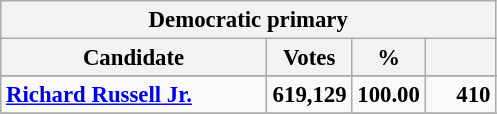<table class="wikitable" style="font-size: 95%;">
<tr>
<th colspan="4">Democratic primary</th>
</tr>
<tr>
<th colspan="1" style="width: 170px">Candidate</th>
<th style="width: 50px">Votes</th>
<th style="width: 40px">%</th>
<th style="width: 40px"></th>
</tr>
<tr>
</tr>
<tr>
<td><strong><a href='#'>Richard Russell Jr.</a></strong></td>
<td align="right"><strong>619,129</strong></td>
<td align="right"><strong>100.00</strong></td>
<td align="right"><strong>410</strong></td>
</tr>
<tr>
</tr>
</table>
